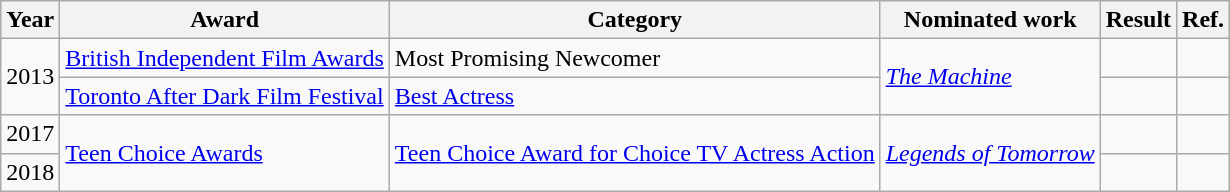<table class="wikitable">
<tr>
<th>Year</th>
<th>Award</th>
<th>Category</th>
<th>Nominated work</th>
<th>Result</th>
<th>Ref.</th>
</tr>
<tr>
<td rowspan=2>2013</td>
<td><a href='#'>British Independent Film Awards</a></td>
<td>Most Promising Newcomer</td>
<td rowspan=2><em><a href='#'>The Machine</a></em></td>
<td></td>
<td></td>
</tr>
<tr>
<td><a href='#'>Toronto After Dark Film Festival</a></td>
<td><a href='#'>Best Actress</a></td>
<td></td>
<td></td>
</tr>
<tr>
<td rowspan=1>2017</td>
<td rowspan=2><a href='#'>Teen Choice Awards</a></td>
<td rowspan=2><a href='#'>Teen Choice Award for Choice TV Actress Action</a></td>
<td rowspan=2><em><a href='#'>Legends of Tomorrow</a></em></td>
<td></td>
<td></td>
</tr>
<tr>
<td rowspan=1>2018</td>
<td></td>
<td></td>
</tr>
</table>
